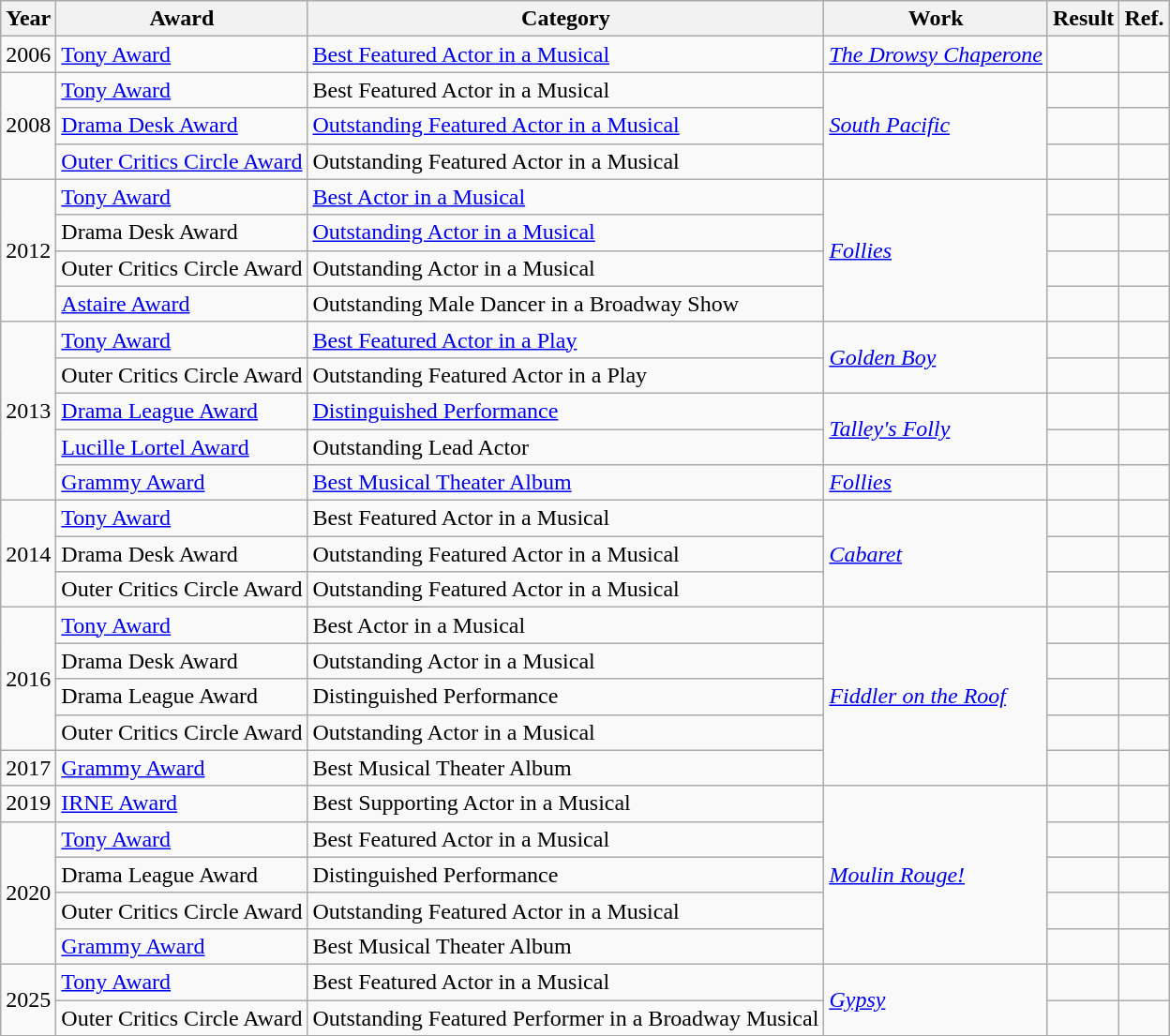<table class="wikitable sortable">
<tr>
<th>Year</th>
<th>Award</th>
<th>Category</th>
<th>Work</th>
<th>Result</th>
<th>Ref.</th>
</tr>
<tr>
<td align="center">2006</td>
<td><a href='#'>Tony Award</a></td>
<td><a href='#'>Best Featured Actor in a Musical</a></td>
<td><em><a href='#'>The Drowsy Chaperone</a></em></td>
<td></td>
<td></td>
</tr>
<tr>
<td rowspan=3 align="center">2008</td>
<td><a href='#'>Tony Award</a></td>
<td>Best Featured Actor in a Musical</td>
<td rowspan=3><em><a href='#'>South Pacific</a></em></td>
<td></td>
<td></td>
</tr>
<tr>
<td><a href='#'>Drama Desk Award</a></td>
<td><a href='#'>Outstanding Featured Actor in a Musical</a></td>
<td></td>
<td></td>
</tr>
<tr>
<td><a href='#'>Outer Critics Circle Award</a></td>
<td>Outstanding Featured Actor in a Musical</td>
<td></td>
<td></td>
</tr>
<tr>
<td rowspan=4 align="center">2012</td>
<td><a href='#'>Tony Award</a></td>
<td><a href='#'>Best Actor in a Musical</a></td>
<td rowspan=4><em><a href='#'>Follies</a></em></td>
<td></td>
<td></td>
</tr>
<tr>
<td>Drama Desk Award</td>
<td><a href='#'>Outstanding Actor in a Musical</a></td>
<td></td>
<td></td>
</tr>
<tr>
<td>Outer Critics Circle Award</td>
<td>Outstanding Actor in a Musical</td>
<td></td>
<td></td>
</tr>
<tr>
<td><a href='#'>Astaire Award</a></td>
<td>Outstanding Male Dancer in a Broadway Show</td>
<td></td>
<td></td>
</tr>
<tr>
<td rowspan="5" align="center">2013</td>
<td><a href='#'>Tony Award</a></td>
<td><a href='#'>Best Featured Actor in a Play</a></td>
<td rowspan="2"><em><a href='#'>Golden Boy</a></em></td>
<td></td>
<td></td>
</tr>
<tr>
<td>Outer Critics Circle Award</td>
<td>Outstanding Featured Actor in a Play</td>
<td></td>
<td></td>
</tr>
<tr>
<td><a href='#'>Drama League Award</a></td>
<td><a href='#'>Distinguished Performance</a></td>
<td rowspan="2"><em><a href='#'>Talley's Folly</a></em></td>
<td></td>
<td></td>
</tr>
<tr>
<td><a href='#'>Lucille Lortel Award</a></td>
<td>Outstanding Lead Actor</td>
<td></td>
<td></td>
</tr>
<tr>
<td><a href='#'>Grammy Award</a></td>
<td><a href='#'>Best Musical Theater Album</a></td>
<td><em><a href='#'>Follies</a></em></td>
<td></td>
<td></td>
</tr>
<tr>
<td rowspan="3" align="center">2014</td>
<td><a href='#'>Tony Award</a></td>
<td>Best Featured Actor in a Musical</td>
<td rowspan="3"><em><a href='#'>Cabaret</a></em></td>
<td></td>
<td></td>
</tr>
<tr>
<td>Drama Desk Award</td>
<td>Outstanding Featured Actor in a Musical</td>
<td></td>
<td></td>
</tr>
<tr>
<td>Outer Critics Circle Award</td>
<td>Outstanding Featured Actor in a Musical</td>
<td></td>
<td></td>
</tr>
<tr>
<td rowspan="4" align="center">2016</td>
<td><a href='#'>Tony Award</a></td>
<td>Best Actor in a Musical</td>
<td rowspan="5"><em><a href='#'>Fiddler on the Roof</a></em></td>
<td></td>
<td></td>
</tr>
<tr>
<td>Drama Desk Award</td>
<td>Outstanding Actor in a Musical</td>
<td></td>
<td></td>
</tr>
<tr>
<td>Drama League Award</td>
<td>Distinguished Performance</td>
<td></td>
<td></td>
</tr>
<tr>
<td>Outer Critics Circle Award</td>
<td>Outstanding Actor in a Musical</td>
<td></td>
<td></td>
</tr>
<tr>
<td align="center">2017</td>
<td><a href='#'>Grammy Award</a></td>
<td>Best Musical Theater Album</td>
<td></td>
<td></td>
</tr>
<tr>
<td align="center">2019</td>
<td><a href='#'>IRNE Award</a></td>
<td>Best Supporting Actor in a Musical</td>
<td rowspan="5"><em><a href='#'>Moulin Rouge!</a></em></td>
<td></td>
<td></td>
</tr>
<tr>
<td rowspan="4" align="center">2020</td>
<td><a href='#'>Tony Award</a></td>
<td>Best Featured Actor in a Musical</td>
<td></td>
<td></td>
</tr>
<tr>
<td>Drama League Award</td>
<td>Distinguished Performance</td>
<td></td>
<td></td>
</tr>
<tr>
<td>Outer Critics Circle Award</td>
<td>Outstanding Featured Actor in a Musical</td>
<td></td>
<td></td>
</tr>
<tr>
<td><a href='#'>Grammy Award</a></td>
<td>Best Musical Theater Album</td>
<td></td>
<td></td>
</tr>
<tr>
<td rowspan="2" align="center">2025</td>
<td><a href='#'>Tony Award</a></td>
<td>Best Featured Actor in a Musical</td>
<td rowspan="2"><em><a href='#'>Gypsy</a></em></td>
<td></td>
<td></td>
</tr>
<tr>
<td>Outer Critics Circle Award</td>
<td>Outstanding Featured Performer in a Broadway Musical</td>
<td></td>
<td></td>
</tr>
<tr>
</tr>
</table>
